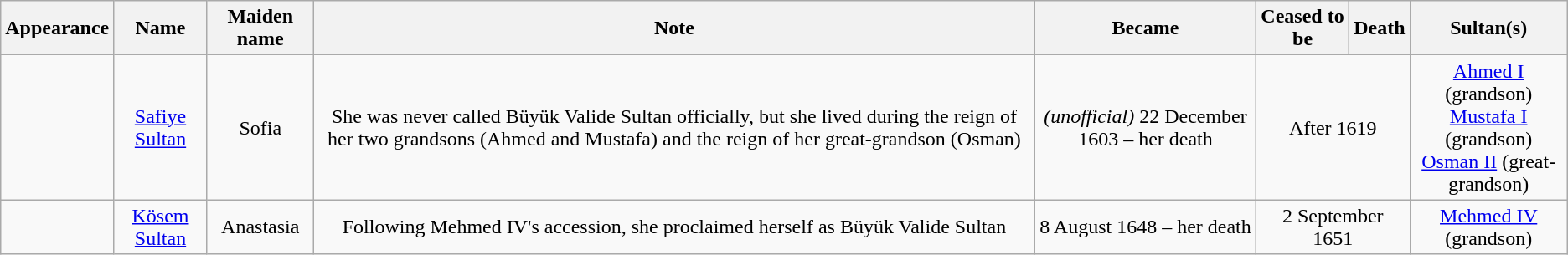<table class="wikitable">
<tr>
<th>Appearance</th>
<th>Name</th>
<th>Maiden name</th>
<th>Note</th>
<th>Became </th>
<th>Ceased to be </th>
<th>Death</th>
<th>Sultan(s)</th>
</tr>
<tr>
<td></td>
<td align=center><a href='#'>Safiye Sultan</a><br></td>
<td align="center">Sofia</td>
<td align="center">She was never called Büyük Valide Sultan officially, but she lived during the reign of her two grandsons (Ahmed and Mustafa) and the reign of her great-grandson (Osman)</td>
<td align="center"><em>(unofficial)</em> 22 December 1603 – her death</td>
<td colspan="2" align="center">After 1619</td>
<td align="center"><a href='#'>Ahmed I</a> (grandson)<br><a href='#'>Mustafa I</a> (grandson)<br><a href='#'>Osman II</a> (great-grandson)</td>
</tr>
<tr>
<td></td>
<td align=center><a href='#'>Kösem Sultan</a><br></td>
<td align="center">Anastasia</td>
<td align=center>Following Mehmed IV's accession, she proclaimed herself as Büyük Valide Sultan</td>
<td align="center">8 August 1648 – her death</td>
<td colspan="2" align="center">2 September 1651</td>
<td align="center"><a href='#'>Mehmed IV</a> (grandson)</td>
</tr>
</table>
